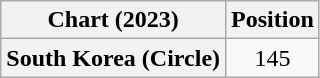<table class="wikitable plainrowheaders" style="text-align:center">
<tr>
<th scope="col">Chart (2023)</th>
<th scope="col">Position</th>
</tr>
<tr>
<th scope="row">South Korea (Circle)</th>
<td>145</td>
</tr>
</table>
